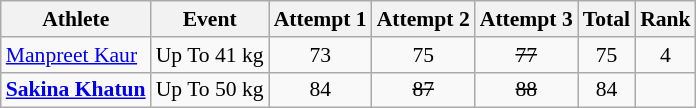<table class="wikitable" style="text-align:center; font-size:90%">
<tr>
<th>Athlete</th>
<th>Event</th>
<th>Attempt 1</th>
<th>Attempt 2</th>
<th>Attempt 3</th>
<th>Total</th>
<th>Rank</th>
</tr>
<tr>
<td align=left><a href='#'>Manpreet Kaur</a></td>
<td align=left>Up To 41 kg</td>
<td>73</td>
<td>75</td>
<td><s>77</s></td>
<td>75</td>
<td>4</td>
</tr>
<tr>
<td align=left><strong><a href='#'>Sakina Khatun</a></strong></td>
<td align=left>Up To 50 kg</td>
<td>84</td>
<td><s>87</s></td>
<td><s>88</s></td>
<td>84</td>
<td></td>
</tr>
</table>
